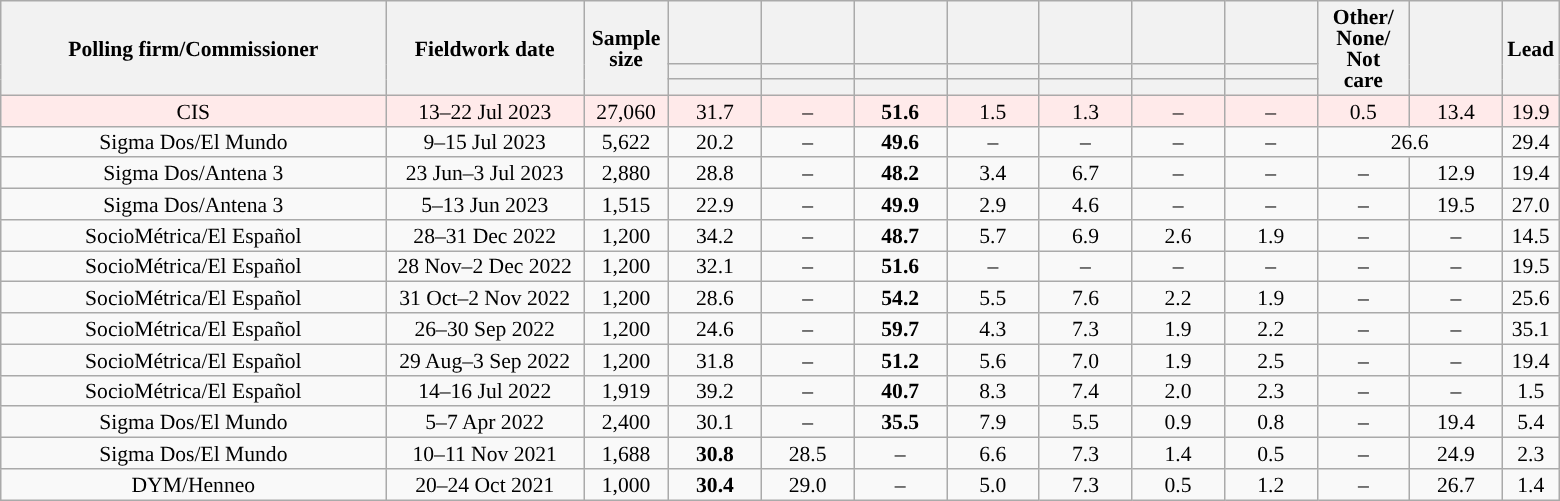<table class="wikitable collapsible collapsed" style="text-align:center; font-size:90%; line-height:14px;">
<tr style="height:42px;">
<th style="width:250px;" rowspan="3">Polling firm/Commissioner</th>
<th style="width:125px;" rowspan="3">Fieldwork date</th>
<th style="width:50px;" rowspan="3">Sample size</th>
<th style="width:55px;"></th>
<th style="width:55px;"></th>
<th style="width:55px;"></th>
<th style="width:55px;"></th>
<th style="width:55px;"></th>
<th style="width:55px;"></th>
<th style="width:55px;"></th>
<th style="width:55px;" rowspan="3">Other/<br>None/<br>Not<br>care</th>
<th style="width:55px;" rowspan="3"></th>
<th style="width:30px;" rowspan="3">Lead</th>
</tr>
<tr>
<th style="color:inherit;background:"></th>
<th style="color:inherit;background:"></th>
<th style="color:inherit;background:"></th>
<th style="color:inherit;background:"></th>
<th style="color:inherit;background:"></th>
<th style="color:inherit;background:"></th>
<th style="color:inherit;background:"></th>
</tr>
<tr>
<th></th>
<th></th>
<th></th>
<th></th>
<th></th>
<th></th>
<th></th>
</tr>
<tr style="background:#FFEAEA;">
<td>CIS</td>
<td>13–22 Jul 2023</td>
<td>27,060</td>
<td>31.7</td>
<td>–</td>
<td><strong>51.6</strong></td>
<td>1.5</td>
<td>1.3</td>
<td>–</td>
<td>–</td>
<td>0.5</td>
<td>13.4</td>
<td style="background:">19.9</td>
</tr>
<tr>
<td>Sigma Dos/El Mundo</td>
<td>9–15 Jul 2023</td>
<td>5,622</td>
<td>20.2</td>
<td>–</td>
<td><strong>49.6</strong></td>
<td>–</td>
<td>–</td>
<td>–</td>
<td>–</td>
<td colspan="2">26.6</td>
<td style="background:">29.4</td>
</tr>
<tr>
<td>Sigma Dos/Antena 3</td>
<td>23 Jun–3 Jul 2023</td>
<td>2,880</td>
<td>28.8</td>
<td>–</td>
<td><strong>48.2</strong></td>
<td>3.4</td>
<td>6.7</td>
<td>–</td>
<td>–</td>
<td>–</td>
<td>12.9</td>
<td style="background:">19.4</td>
</tr>
<tr>
<td>Sigma Dos/Antena 3</td>
<td>5–13 Jun 2023</td>
<td>1,515</td>
<td>22.9</td>
<td>–</td>
<td><strong>49.9</strong></td>
<td>2.9</td>
<td>4.6</td>
<td>–</td>
<td>–</td>
<td>–</td>
<td>19.5</td>
<td style="background:">27.0</td>
</tr>
<tr>
<td>SocioMétrica/El Español</td>
<td>28–31 Dec 2022</td>
<td>1,200</td>
<td>34.2</td>
<td>–</td>
<td><strong>48.7</strong></td>
<td>5.7</td>
<td>6.9</td>
<td>2.6</td>
<td>1.9</td>
<td>–</td>
<td>–</td>
<td style="background:">14.5</td>
</tr>
<tr>
<td>SocioMétrica/El Español</td>
<td>28 Nov–2 Dec 2022</td>
<td>1,200</td>
<td>32.1</td>
<td>–</td>
<td><strong>51.6</strong></td>
<td>–</td>
<td>–</td>
<td>–</td>
<td>–</td>
<td>–</td>
<td>–</td>
<td style="background:">19.5</td>
</tr>
<tr>
<td>SocioMétrica/El Español</td>
<td>31 Oct–2 Nov 2022</td>
<td>1,200</td>
<td>28.6</td>
<td>–</td>
<td><strong>54.2</strong></td>
<td>5.5</td>
<td>7.6</td>
<td>2.2</td>
<td>1.9</td>
<td>–</td>
<td>–</td>
<td style="background:">25.6</td>
</tr>
<tr>
<td>SocioMétrica/El Español</td>
<td>26–30 Sep 2022</td>
<td>1,200</td>
<td>24.6</td>
<td>–</td>
<td><strong>59.7</strong></td>
<td>4.3</td>
<td>7.3</td>
<td>1.9</td>
<td>2.2</td>
<td>–</td>
<td>–</td>
<td style="background:">35.1</td>
</tr>
<tr>
<td>SocioMétrica/El Español</td>
<td>29 Aug–3 Sep 2022</td>
<td>1,200</td>
<td>31.8</td>
<td>–</td>
<td><strong>51.2</strong></td>
<td>5.6</td>
<td>7.0</td>
<td>1.9</td>
<td>2.5</td>
<td>–</td>
<td>–</td>
<td style="background:">19.4</td>
</tr>
<tr>
<td>SocioMétrica/El Español</td>
<td>14–16 Jul 2022</td>
<td>1,919</td>
<td>39.2</td>
<td>–</td>
<td><strong>40.7</strong></td>
<td>8.3</td>
<td>7.4</td>
<td>2.0</td>
<td>2.3</td>
<td>–</td>
<td>–</td>
<td style="background:">1.5</td>
</tr>
<tr>
<td>Sigma Dos/El Mundo</td>
<td>5–7 Apr 2022</td>
<td>2,400</td>
<td>30.1</td>
<td>–</td>
<td><strong>35.5</strong></td>
<td>7.9</td>
<td>5.5</td>
<td>0.9</td>
<td>0.8</td>
<td>–</td>
<td>19.4</td>
<td style="background:">5.4</td>
</tr>
<tr>
<td>Sigma Dos/El Mundo</td>
<td>10–11 Nov 2021</td>
<td>1,688</td>
<td><strong>30.8</strong></td>
<td>28.5</td>
<td>–</td>
<td>6.6</td>
<td>7.3</td>
<td>1.4</td>
<td>0.5</td>
<td>–</td>
<td>24.9</td>
<td style="background:">2.3</td>
</tr>
<tr>
<td>DYM/Henneo</td>
<td>20–24 Oct 2021</td>
<td>1,000</td>
<td><strong>30.4</strong></td>
<td>29.0</td>
<td>–</td>
<td>5.0</td>
<td>7.3</td>
<td>0.5</td>
<td>1.2</td>
<td>–</td>
<td>26.7</td>
<td style="background:">1.4</td>
</tr>
</table>
